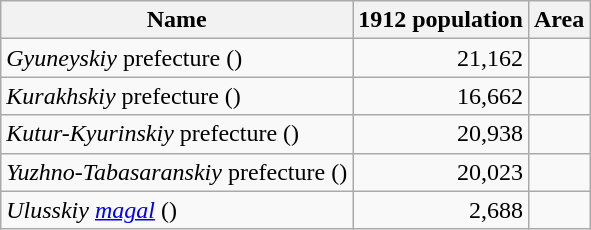<table class="wikitable sortable">
<tr>
<th>Name</th>
<th>1912 population</th>
<th>Area</th>
</tr>
<tr>
<td><em>Gyuneyskiy</em> prefecture ()</td>
<td align="right">21,162</td>
<td></td>
</tr>
<tr>
<td><em>Kurakhskiy</em> prefecture ()</td>
<td align="right">16,662</td>
<td></td>
</tr>
<tr>
<td><em>Kutur-Kyurinskiy</em> prefecture ()</td>
<td align="right">20,938</td>
<td></td>
</tr>
<tr>
<td><em>Yuzhno-Tabasaranskiy</em> prefecture ()</td>
<td align="right">20,023</td>
<td></td>
</tr>
<tr>
<td><em>Ulusskiy <a href='#'>magal</a></em> ()</td>
<td align="right">2,688</td>
<td></td>
</tr>
</table>
